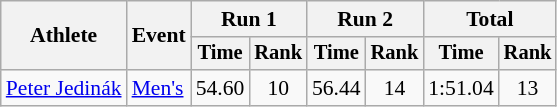<table class="wikitable" style="font-size:90%">
<tr>
<th rowspan="2">Athlete</th>
<th rowspan="2">Event</th>
<th colspan="2">Run 1</th>
<th colspan="2">Run 2</th>
<th colspan="2">Total</th>
</tr>
<tr style="font-size:95%">
<th>Time</th>
<th>Rank</th>
<th>Time</th>
<th>Rank</th>
<th>Time</th>
<th>Rank</th>
</tr>
<tr align=center>
<td align=left><a href='#'>Peter Jedinák</a></td>
<td align=left><a href='#'>Men's</a></td>
<td>54.60</td>
<td>10</td>
<td>56.44</td>
<td>14</td>
<td>1:51.04</td>
<td>13</td>
</tr>
</table>
